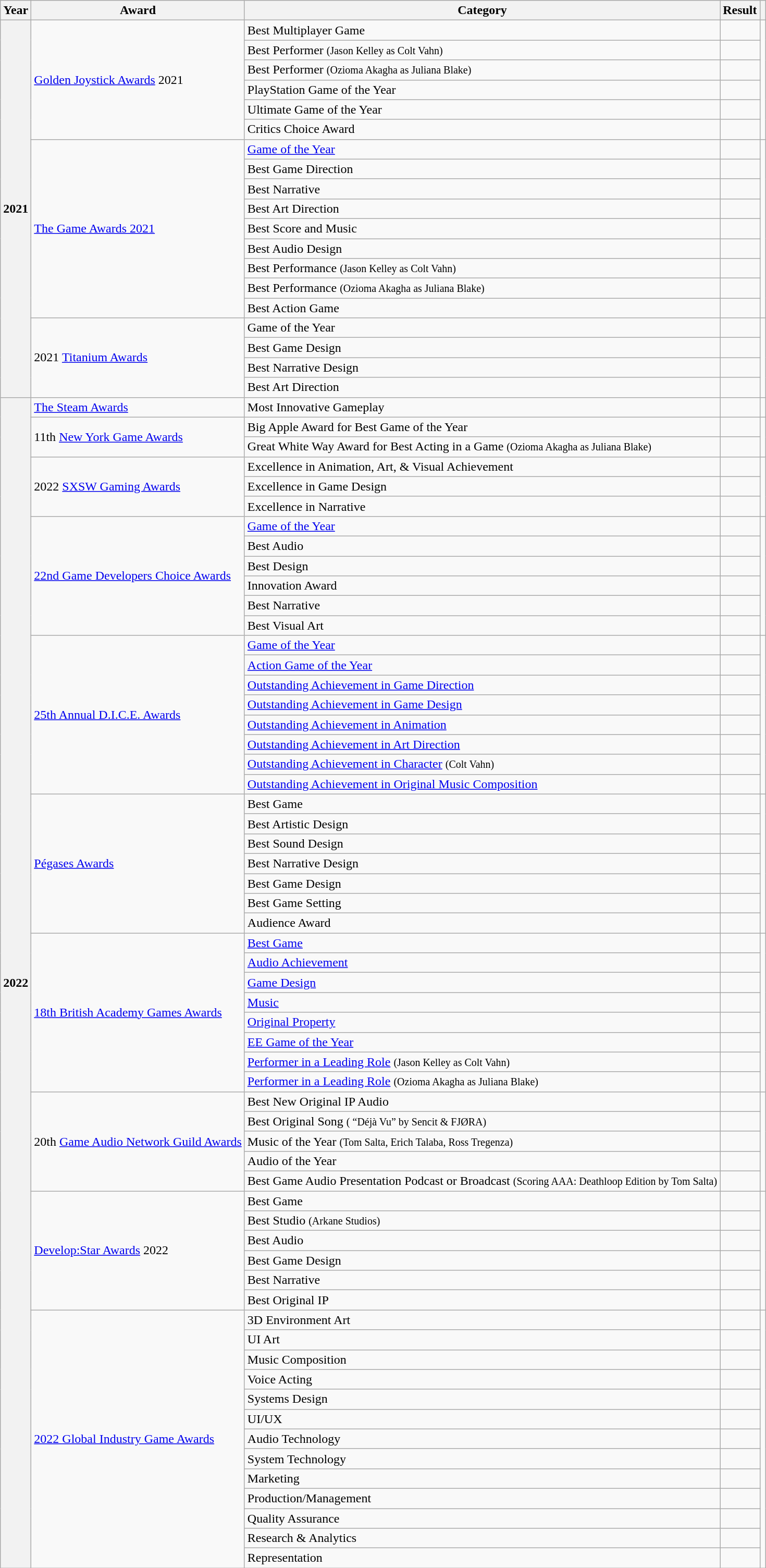<table class="wikitable sortable">
<tr>
<th scope="col">Year</th>
<th scope="col">Award</th>
<th scope="col">Category</th>
<th scope="col">Result</th>
<th scope="col"></th>
</tr>
<tr>
<th scope="rowgroup" rowspan="19">2021</th>
<td rowspan="6"><a href='#'>Golden Joystick Awards</a> 2021</td>
<td>Best Multiplayer Game</td>
<td></td>
<td rowspan="6" style="text-align:center;"></td>
</tr>
<tr>
<td>Best Performer <small>(Jason Kelley as Colt Vahn)</small></td>
<td></td>
</tr>
<tr>
<td>Best Performer <small>(Ozioma Akagha as Juliana Blake)</small></td>
<td></td>
</tr>
<tr>
<td>PlayStation Game of the Year</td>
<td></td>
</tr>
<tr>
<td>Ultimate Game of the Year</td>
<td></td>
</tr>
<tr>
<td>Critics Choice Award</td>
<td></td>
</tr>
<tr>
<td rowspan="9"><a href='#'>The Game Awards 2021</a></td>
<td><a href='#'>Game of the Year</a></td>
<td></td>
<td rowspan="9" style="text-align:center;"></td>
</tr>
<tr>
<td>Best Game Direction</td>
<td></td>
</tr>
<tr>
<td>Best Narrative</td>
<td></td>
</tr>
<tr>
<td>Best Art Direction</td>
<td></td>
</tr>
<tr>
<td>Best Score and Music</td>
<td></td>
</tr>
<tr>
<td>Best Audio Design</td>
<td></td>
</tr>
<tr>
<td>Best Performance <small>(Jason Kelley as Colt Vahn)</small></td>
<td></td>
</tr>
<tr>
<td>Best Performance <small>(Ozioma Akagha as Juliana Blake)</small></td>
<td></td>
</tr>
<tr>
<td>Best Action Game</td>
<td></td>
</tr>
<tr>
<td rowspan="4">2021 <a href='#'>Titanium Awards</a></td>
<td>Game of the Year</td>
<td></td>
<td rowspan="4" style="text-align:center;"></td>
</tr>
<tr>
<td>Best Game Design</td>
<td></td>
</tr>
<tr>
<td>Best Narrative Design</td>
<td></td>
</tr>
<tr>
<td>Best Art Direction</td>
<td></td>
</tr>
<tr>
<th scope="rowgroup" rowspan="59">2022</th>
<td><a href='#'>The Steam Awards</a></td>
<td>Most Innovative Gameplay</td>
<td></td>
<td rowspan="1" style="text-align:center;"></td>
</tr>
<tr>
<td rowspan="2">11th <a href='#'>New York Game Awards</a></td>
<td>Big Apple Award for Best Game of the Year</td>
<td></td>
<td rowspan="2" style="text-align:center;"></td>
</tr>
<tr>
<td>Great White Way Award for Best Acting in a Game <small>(Ozioma Akagha as Juliana Blake)</small></td>
<td></td>
</tr>
<tr>
<td rowspan="3">2022 <a href='#'>SXSW Gaming Awards</a></td>
<td>Excellence in Animation, Art, & Visual Achievement</td>
<td></td>
<td rowspan="3" style="text-align:center;"></td>
</tr>
<tr>
<td>Excellence in Game Design</td>
<td></td>
</tr>
<tr>
<td>Excellence in Narrative</td>
<td></td>
</tr>
<tr>
<td rowspan="6"><a href='#'>22nd Game Developers Choice Awards</a></td>
<td><a href='#'>Game of the Year</a></td>
<td></td>
<td rowspan="6" style="text-align:center;"></td>
</tr>
<tr>
<td>Best Audio</td>
<td></td>
</tr>
<tr>
<td>Best Design</td>
<td></td>
</tr>
<tr>
<td>Innovation Award</td>
<td></td>
</tr>
<tr>
<td>Best Narrative</td>
<td></td>
</tr>
<tr>
<td>Best Visual Art</td>
<td></td>
</tr>
<tr>
<td rowspan="8"><a href='#'>25th Annual D.I.C.E. Awards</a></td>
<td><a href='#'>Game of the Year</a></td>
<td></td>
<td rowspan="8" style="text-align:center;"></td>
</tr>
<tr>
<td><a href='#'>Action Game of the Year</a></td>
<td></td>
</tr>
<tr>
<td><a href='#'>Outstanding Achievement in Game Direction</a></td>
<td></td>
</tr>
<tr>
<td><a href='#'>Outstanding Achievement in Game Design</a></td>
<td></td>
</tr>
<tr>
<td><a href='#'>Outstanding Achievement in Animation</a></td>
<td></td>
</tr>
<tr>
<td><a href='#'>Outstanding Achievement in Art Direction</a></td>
<td></td>
</tr>
<tr>
<td><a href='#'>Outstanding Achievement in Character</a> <small>(Colt Vahn)</small></td>
<td></td>
</tr>
<tr>
<td><a href='#'>Outstanding Achievement in Original Music Composition</a></td>
<td></td>
</tr>
<tr>
<td rowspan="7"><a href='#'>Pégases Awards</a></td>
<td>Best Game</td>
<td></td>
<td rowspan="7" style="text-align:center;"></td>
</tr>
<tr>
<td>Best Artistic Design</td>
<td></td>
</tr>
<tr>
<td>Best Sound Design</td>
<td></td>
</tr>
<tr>
<td>Best Narrative Design</td>
<td></td>
</tr>
<tr>
<td>Best Game Design</td>
<td></td>
</tr>
<tr>
<td>Best Game Setting</td>
<td></td>
</tr>
<tr>
<td>Audience Award</td>
<td></td>
</tr>
<tr>
<td rowspan="8"><a href='#'>18th British Academy Games Awards</a></td>
<td><a href='#'>Best Game</a></td>
<td></td>
<td rowspan="8" style="text-align:center;"></td>
</tr>
<tr>
<td><a href='#'>Audio Achievement</a></td>
<td></td>
</tr>
<tr>
<td><a href='#'>Game Design</a></td>
<td></td>
</tr>
<tr>
<td><a href='#'>Music</a></td>
<td></td>
</tr>
<tr>
<td><a href='#'>Original Property</a></td>
<td></td>
</tr>
<tr>
<td><a href='#'>EE Game of the Year</a></td>
<td></td>
</tr>
<tr>
<td><a href='#'>Performer in a Leading Role</a> <small> (Jason Kelley as Colt Vahn) </small></td>
<td></td>
</tr>
<tr>
<td><a href='#'>Performer in a Leading Role</a> <small> (Ozioma Akagha as Juliana Blake) </small></td>
<td></td>
</tr>
<tr>
<td rowspan="5">20th <a href='#'>Game Audio Network Guild Awards</a></td>
<td>Best New Original IP Audio</td>
<td></td>
<td rowspan="5" style="text-align:center;"></td>
</tr>
<tr>
<td>Best Original Song <small>( “Déjà Vu” by Sencit & FJØRA)</small></td>
<td></td>
</tr>
<tr>
<td>Music of the Year <small>(Tom Salta, Erich Talaba, Ross Tregenza)</small></td>
<td></td>
</tr>
<tr>
<td>Audio of the Year</td>
<td></td>
</tr>
<tr>
<td>Best Game Audio Presentation Podcast or Broadcast <small>(Scoring AAA: Deathloop Edition by Tom Salta)</small></td>
<td></td>
</tr>
<tr>
<td rowspan="6"><a href='#'>Develop:Star Awards</a> 2022</td>
<td>Best Game</td>
<td></td>
<td rowspan="6" style="text-align:center;"></td>
</tr>
<tr>
<td>Best Studio <small>(Arkane Studios)</small></td>
<td></td>
</tr>
<tr>
<td>Best Audio</td>
<td></td>
</tr>
<tr>
<td>Best Game Design</td>
<td></td>
</tr>
<tr>
<td>Best Narrative</td>
<td></td>
</tr>
<tr>
<td>Best Original IP</td>
<td></td>
</tr>
<tr>
<td rowspan="13"><a href='#'>2022 Global Industry Game Awards</a></td>
<td>3D Environment Art</td>
<td></td>
<td rowspan="13" style="text-align:center;"></td>
</tr>
<tr>
<td>UI Art</td>
<td></td>
</tr>
<tr>
<td>Music Composition</td>
<td></td>
</tr>
<tr>
<td>Voice Acting</td>
<td></td>
</tr>
<tr>
<td>Systems Design</td>
<td></td>
</tr>
<tr>
<td>UI/UX</td>
<td></td>
</tr>
<tr>
<td>Audio Technology</td>
<td></td>
</tr>
<tr>
<td>System Technology</td>
<td></td>
</tr>
<tr>
<td>Marketing</td>
<td></td>
</tr>
<tr>
<td>Production/Management</td>
<td></td>
</tr>
<tr>
<td>Quality Assurance</td>
<td></td>
</tr>
<tr>
<td>Research & Analytics</td>
<td></td>
</tr>
<tr>
<td>Representation</td>
<td></td>
</tr>
</table>
